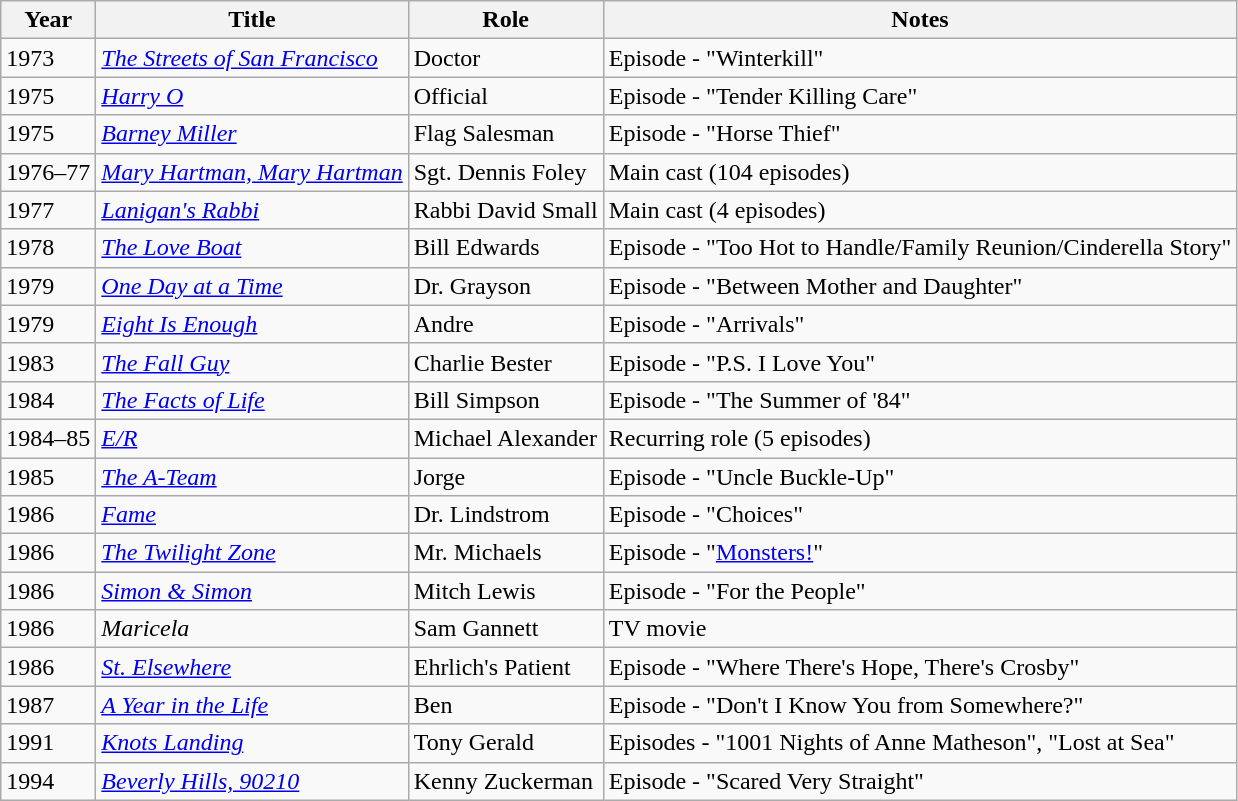<table class="wikitable">
<tr>
<th>Year</th>
<th>Title</th>
<th>Role</th>
<th>Notes</th>
</tr>
<tr>
<td>1973</td>
<td><em><a href='#'>The Streets of San Francisco</a></em></td>
<td>Doctor</td>
<td>Episode - "Winterkill"</td>
</tr>
<tr>
<td>1975</td>
<td><em><a href='#'>Harry O</a></em></td>
<td>Official</td>
<td>Episode - "Tender Killing Care"</td>
</tr>
<tr>
<td>1975</td>
<td><em><a href='#'>Barney Miller</a></em></td>
<td>Flag Salesman</td>
<td>Episode - "Horse Thief"</td>
</tr>
<tr>
<td>1976–77</td>
<td><em><a href='#'>Mary Hartman, Mary Hartman</a></em></td>
<td>Sgt. Dennis Foley</td>
<td>Main cast (104 episodes)</td>
</tr>
<tr>
<td>1977</td>
<td><em><a href='#'>Lanigan's Rabbi</a></em></td>
<td>Rabbi David Small</td>
<td>Main cast (4 episodes)</td>
</tr>
<tr>
<td>1978</td>
<td><em><a href='#'>The Love Boat</a></em></td>
<td>Bill Edwards</td>
<td>Episode - "Too Hot to Handle/Family Reunion/Cinderella Story"</td>
</tr>
<tr>
<td>1979</td>
<td><em><a href='#'>One Day at a Time</a></em></td>
<td>Dr. Grayson</td>
<td>Episode - "Between Mother and Daughter"</td>
</tr>
<tr>
<td>1979</td>
<td><em><a href='#'>Eight Is Enough</a></em></td>
<td>Andre</td>
<td>Episode - "Arrivals"</td>
</tr>
<tr>
<td>1983</td>
<td><em><a href='#'>The Fall Guy</a></em></td>
<td>Charlie Bester</td>
<td>Episode - "P.S. I Love You"</td>
</tr>
<tr>
<td>1984</td>
<td><em><a href='#'>The Facts of Life</a></em></td>
<td>Bill Simpson</td>
<td>Episode - "The Summer of '84"</td>
</tr>
<tr>
<td>1984–85</td>
<td><em><a href='#'>E/R</a></em></td>
<td>Michael Alexander</td>
<td>Recurring role (5 episodes)</td>
</tr>
<tr>
<td>1985</td>
<td><em><a href='#'>The A-Team</a></em></td>
<td>Jorge</td>
<td>Episode - "Uncle Buckle-Up"</td>
</tr>
<tr>
<td>1986</td>
<td><em><a href='#'>Fame</a></em></td>
<td>Dr. Lindstrom</td>
<td>Episode - "Choices"</td>
</tr>
<tr>
<td>1986</td>
<td><em><a href='#'>The Twilight Zone</a></em></td>
<td>Mr. Michaels</td>
<td>Episode - "<a href='#'>Monsters!</a>"</td>
</tr>
<tr>
<td>1986</td>
<td><em><a href='#'>Simon & Simon</a></em></td>
<td>Mitch Lewis</td>
<td>Episode - "For the People"</td>
</tr>
<tr>
<td>1986</td>
<td><em>Maricela</em></td>
<td>Sam Gannett</td>
<td>TV movie</td>
</tr>
<tr>
<td>1986</td>
<td><em><a href='#'>St. Elsewhere</a></em></td>
<td>Ehrlich's Patient</td>
<td>Episode - "Where There's Hope, There's Crosby"</td>
</tr>
<tr>
<td>1987</td>
<td><em><a href='#'>A Year in the Life</a></em></td>
<td>Ben</td>
<td>Episode - "Don't I Know You from Somewhere?"</td>
</tr>
<tr>
<td>1991</td>
<td><em><a href='#'>Knots Landing</a></em></td>
<td>Tony Gerald</td>
<td>Episodes - "1001 Nights of Anne Matheson", "Lost at Sea"</td>
</tr>
<tr>
<td>1994</td>
<td><em><a href='#'>Beverly Hills, 90210</a></em></td>
<td>Kenny Zuckerman</td>
<td>Episode - "Scared Very Straight"</td>
</tr>
</table>
